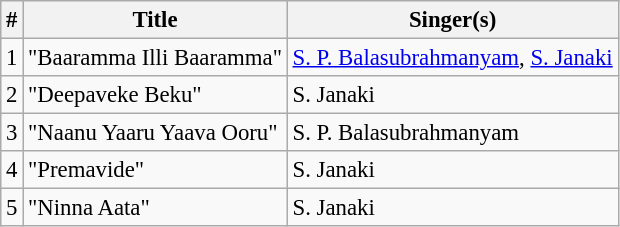<table class="wikitable" style="font-size:95%;">
<tr>
<th>#</th>
<th>Title</th>
<th>Singer(s)</th>
</tr>
<tr>
<td>1</td>
<td>"Baaramma Illi Baaramma"</td>
<td><a href='#'>S. P. Balasubrahmanyam</a>, <a href='#'>S. Janaki</a></td>
</tr>
<tr>
<td>2</td>
<td>"Deepaveke Beku"</td>
<td>S. Janaki</td>
</tr>
<tr>
<td>3</td>
<td>"Naanu Yaaru Yaava Ooru"</td>
<td>S. P. Balasubrahmanyam</td>
</tr>
<tr>
<td>4</td>
<td>"Premavide"</td>
<td>S. Janaki</td>
</tr>
<tr>
<td>5</td>
<td>"Ninna Aata"</td>
<td>S. Janaki</td>
</tr>
</table>
